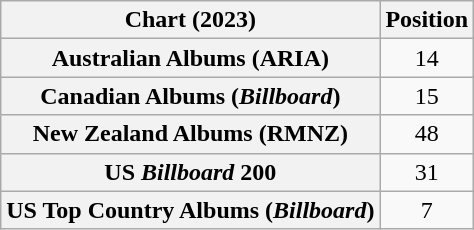<table class="wikitable sortable plainrowheaders" style="text-align:center">
<tr>
<th scope="col">Chart (2023)</th>
<th scope="col">Position</th>
</tr>
<tr>
<th scope="row">Australian Albums (ARIA)</th>
<td>14</td>
</tr>
<tr>
<th scope="row">Canadian Albums (<em>Billboard</em>)</th>
<td>15</td>
</tr>
<tr>
<th scope="row">New Zealand Albums (RMNZ)</th>
<td>48</td>
</tr>
<tr>
<th scope="row">US <em>Billboard</em> 200</th>
<td>31</td>
</tr>
<tr>
<th scope="row">US Top Country Albums (<em>Billboard</em>)</th>
<td>7</td>
</tr>
</table>
